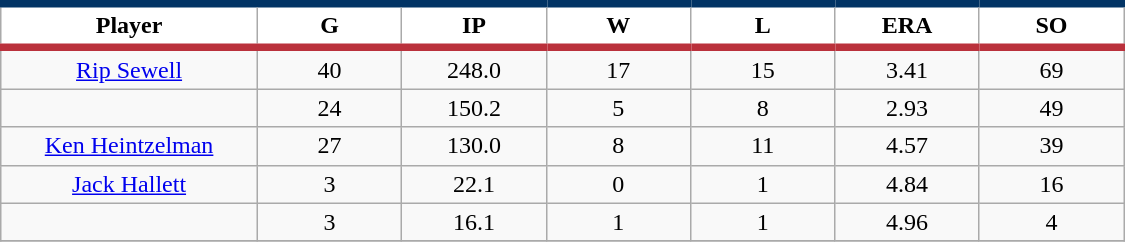<table class="wikitable sortable">
<tr>
<th style="background:#FFFFFF; border-top:#023465 5px solid; border-bottom:#ba313c 5px solid;" width="16%">Player</th>
<th style="background:#FFFFFF; border-top:#023465 5px solid; border-bottom:#ba313c 5px solid;" width="9%">G</th>
<th style="background:#FFFFFF; border-top:#023465 5px solid; border-bottom:#ba313c 5px solid;" width="9%">IP</th>
<th style="background:#FFFFFF; border-top:#023465 5px solid; border-bottom:#ba313c 5px solid;" width="9%">W</th>
<th style="background:#FFFFFF; border-top:#023465 5px solid; border-bottom:#ba313c 5px solid;" width="9%">L</th>
<th style="background:#FFFFFF; border-top:#023465 5px solid; border-bottom:#ba313c 5px solid;" width="9%">ERA</th>
<th style="background:#FFFFFF; border-top:#023465 5px solid; border-bottom:#ba313c 5px solid;" width="9%">SO</th>
</tr>
<tr align="center">
<td><a href='#'>Rip Sewell</a></td>
<td>40</td>
<td>248.0</td>
<td>17</td>
<td>15</td>
<td>3.41</td>
<td>69</td>
</tr>
<tr align="center">
<td></td>
<td>24</td>
<td>150.2</td>
<td>5</td>
<td>8</td>
<td>2.93</td>
<td>49</td>
</tr>
<tr align="center">
<td><a href='#'>Ken Heintzelman</a></td>
<td>27</td>
<td>130.0</td>
<td>8</td>
<td>11</td>
<td>4.57</td>
<td>39</td>
</tr>
<tr align="center">
<td><a href='#'>Jack Hallett</a></td>
<td>3</td>
<td>22.1</td>
<td>0</td>
<td>1</td>
<td>4.84</td>
<td>16</td>
</tr>
<tr align="center">
<td></td>
<td>3</td>
<td>16.1</td>
<td>1</td>
<td>1</td>
<td>4.96</td>
<td>4</td>
</tr>
<tr align="center">
</tr>
</table>
